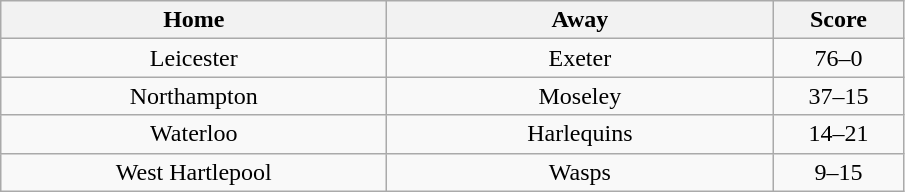<table class="wikitable" style="text-align: center">
<tr>
<th width=250>Home</th>
<th width=250>Away</th>
<th width=80>Score</th>
</tr>
<tr>
<td>Leicester</td>
<td>Exeter</td>
<td>76–0</td>
</tr>
<tr>
<td>Northampton</td>
<td>Moseley</td>
<td>37–15</td>
</tr>
<tr>
<td>Waterloo</td>
<td>Harlequins</td>
<td>14–21</td>
</tr>
<tr>
<td>West Hartlepool</td>
<td>Wasps</td>
<td>9–15</td>
</tr>
</table>
